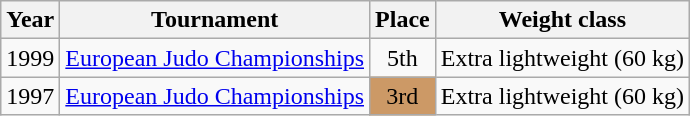<table class=wikitable>
<tr>
<th>Year</th>
<th>Tournament</th>
<th>Place</th>
<th>Weight class</th>
</tr>
<tr>
<td>1999</td>
<td><a href='#'>European Judo Championships</a></td>
<td align="center">5th</td>
<td>Extra lightweight (60 kg)</td>
</tr>
<tr>
<td>1997</td>
<td><a href='#'>European Judo Championships</a></td>
<td bgcolor="cc9966 " align="center">3rd</td>
<td>Extra lightweight (60 kg)</td>
</tr>
</table>
